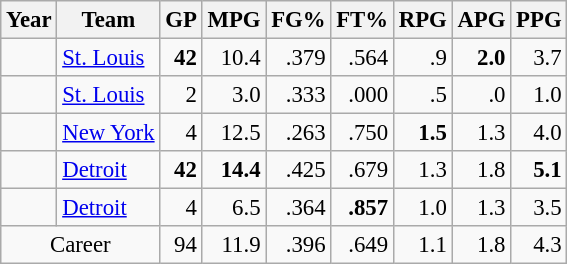<table class="wikitable sortable" style="font-size:95%; text-align:right;">
<tr>
<th>Year</th>
<th>Team</th>
<th>GP</th>
<th>MPG</th>
<th>FG%</th>
<th>FT%</th>
<th>RPG</th>
<th>APG</th>
<th>PPG</th>
</tr>
<tr>
<td style="text-align:left;"></td>
<td style="text-align:left;"><a href='#'>St. Louis</a></td>
<td><strong>42</strong></td>
<td>10.4</td>
<td>.379</td>
<td>.564</td>
<td>.9</td>
<td><strong>2.0</strong></td>
<td>3.7</td>
</tr>
<tr>
<td style="text-align:left;"></td>
<td style="text-align:left;"><a href='#'>St. Louis</a></td>
<td>2</td>
<td>3.0</td>
<td>.333</td>
<td>.000</td>
<td>.5</td>
<td>.0</td>
<td>1.0</td>
</tr>
<tr>
<td style="text-align:left;"></td>
<td style="text-align:left;"><a href='#'>New York</a></td>
<td>4</td>
<td>12.5</td>
<td>.263</td>
<td>.750</td>
<td><strong>1.5</strong></td>
<td>1.3</td>
<td>4.0</td>
</tr>
<tr>
<td style="text-align:left;"></td>
<td style="text-align:left;"><a href='#'>Detroit</a></td>
<td><strong>42</strong></td>
<td><strong>14.4</strong></td>
<td>.425</td>
<td>.679</td>
<td>1.3</td>
<td>1.8</td>
<td><strong>5.1</strong></td>
</tr>
<tr>
<td style="text-align:left;"></td>
<td style="text-align:left;"><a href='#'>Detroit</a></td>
<td>4</td>
<td>6.5</td>
<td>.364</td>
<td><strong>.857</strong></td>
<td>1.0</td>
<td>1.3</td>
<td>3.5</td>
</tr>
<tr class="sortbottom">
<td style="text-align:center;" colspan="2">Career</td>
<td>94</td>
<td>11.9</td>
<td>.396</td>
<td>.649</td>
<td>1.1</td>
<td>1.8</td>
<td>4.3</td>
</tr>
</table>
